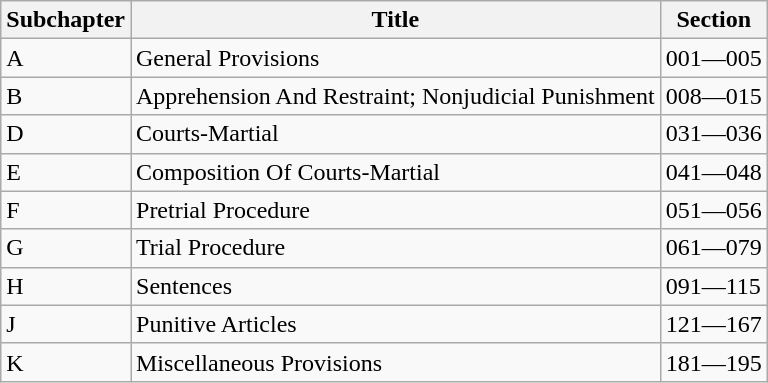<table class="wikitable">
<tr>
<th>Subchapter</th>
<th>Title</th>
<th>Section</th>
</tr>
<tr>
<td>A</td>
<td>General Provisions</td>
<td>001—005</td>
</tr>
<tr>
<td>B</td>
<td>Apprehension And Restraint; Nonjudicial Punishment</td>
<td>008—015</td>
</tr>
<tr>
<td>D</td>
<td>Courts-Martial</td>
<td>031—036</td>
</tr>
<tr>
<td>E</td>
<td>Composition Of Courts-Martial</td>
<td>041—048</td>
</tr>
<tr>
<td>F</td>
<td>Pretrial Procedure</td>
<td>051—056</td>
</tr>
<tr>
<td>G</td>
<td>Trial Procedure</td>
<td>061—079</td>
</tr>
<tr>
<td>H</td>
<td>Sentences</td>
<td>091—115</td>
</tr>
<tr>
<td>J</td>
<td>Punitive Articles</td>
<td>121—167</td>
</tr>
<tr>
<td>K</td>
<td>Miscellaneous Provisions</td>
<td>181—195</td>
</tr>
</table>
